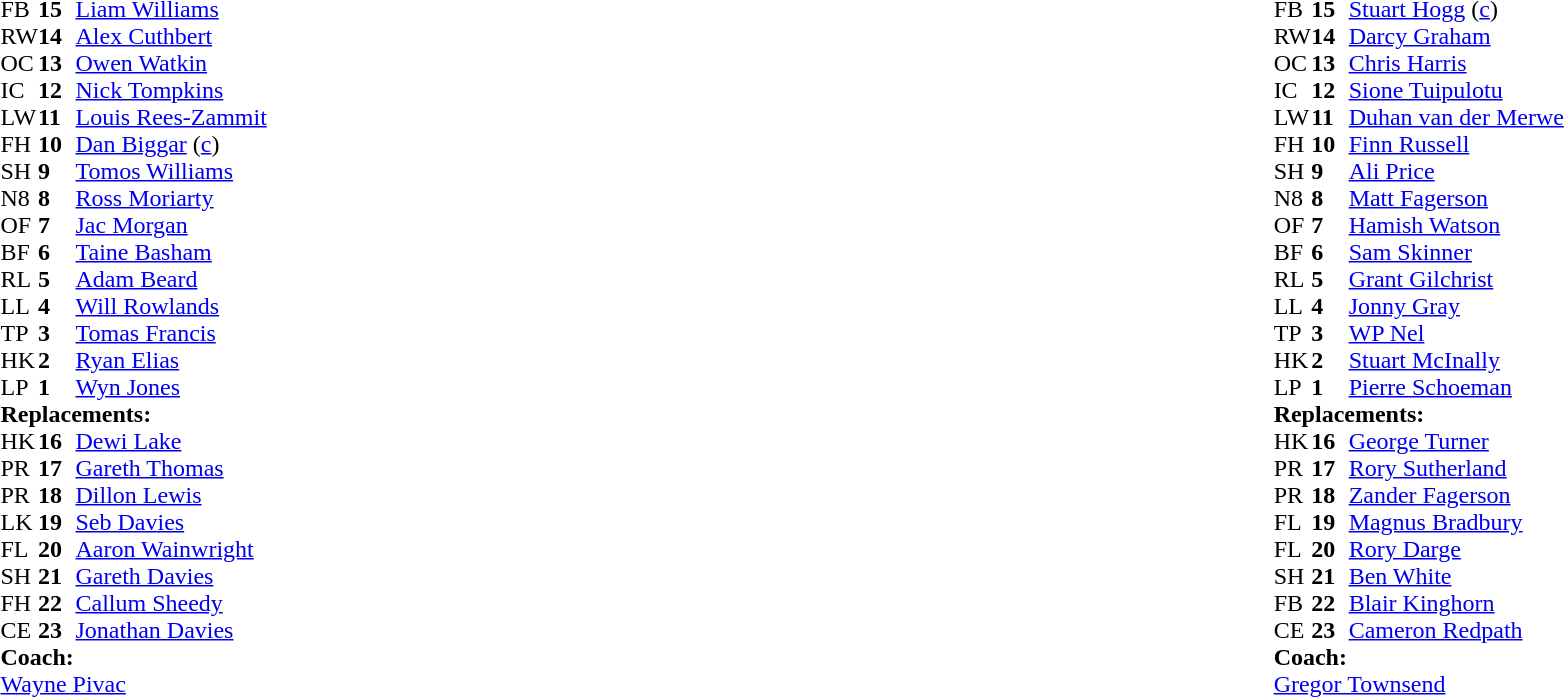<table style="width:100%">
<tr>
<td style="vertical-align:top; width:50%"><br><table cellspacing="0" cellpadding="0">
<tr>
<th width="25"></th>
<th width="25"></th>
</tr>
<tr>
<td>FB</td>
<td><strong>15</strong></td>
<td><a href='#'>Liam Williams</a></td>
</tr>
<tr>
<td>RW</td>
<td><strong>14</strong></td>
<td><a href='#'>Alex Cuthbert</a></td>
</tr>
<tr>
<td>OC</td>
<td><strong>13</strong></td>
<td><a href='#'>Owen Watkin</a></td>
</tr>
<tr>
<td>IC</td>
<td><strong>12</strong></td>
<td><a href='#'>Nick Tompkins</a></td>
<td></td>
<td></td>
</tr>
<tr>
<td>LW</td>
<td><strong>11</strong></td>
<td><a href='#'>Louis Rees-Zammit</a></td>
</tr>
<tr>
<td>FH</td>
<td><strong>10</strong></td>
<td><a href='#'>Dan Biggar</a> (<a href='#'>c</a>)</td>
<td></td>
<td></td>
</tr>
<tr>
<td>SH</td>
<td><strong>9</strong></td>
<td><a href='#'>Tomos Williams</a></td>
</tr>
<tr>
<td>N8</td>
<td><strong>8</strong></td>
<td><a href='#'>Ross Moriarty</a></td>
<td></td>
<td></td>
</tr>
<tr>
<td>OF</td>
<td><strong>7</strong></td>
<td><a href='#'>Jac Morgan</a></td>
</tr>
<tr>
<td>BF</td>
<td><strong>6</strong></td>
<td><a href='#'>Taine Basham</a></td>
</tr>
<tr>
<td>RL</td>
<td><strong>5</strong></td>
<td><a href='#'>Adam Beard</a></td>
</tr>
<tr>
<td>LL</td>
<td><strong>4</strong></td>
<td><a href='#'>Will Rowlands</a></td>
<td></td>
<td></td>
</tr>
<tr>
<td>TP</td>
<td><strong>3</strong></td>
<td><a href='#'>Tomas Francis</a></td>
<td></td>
<td></td>
</tr>
<tr>
<td>HK</td>
<td><strong>2</strong></td>
<td><a href='#'>Ryan Elias</a></td>
<td></td>
<td></td>
</tr>
<tr>
<td>LP</td>
<td><strong>1</strong></td>
<td><a href='#'>Wyn Jones</a></td>
<td></td>
<td></td>
</tr>
<tr>
<td colspan="3"><strong>Replacements:</strong></td>
</tr>
<tr>
<td>HK</td>
<td><strong>16</strong></td>
<td><a href='#'>Dewi Lake</a></td>
<td></td>
<td></td>
</tr>
<tr>
<td>PR</td>
<td><strong>17</strong></td>
<td><a href='#'>Gareth Thomas</a></td>
<td></td>
<td></td>
</tr>
<tr>
<td>PR</td>
<td><strong>18</strong></td>
<td><a href='#'>Dillon Lewis</a></td>
<td></td>
<td></td>
</tr>
<tr>
<td>LK</td>
<td><strong>19</strong></td>
<td><a href='#'>Seb Davies</a></td>
<td></td>
<td></td>
</tr>
<tr>
<td>FL</td>
<td><strong>20</strong></td>
<td><a href='#'>Aaron Wainwright</a></td>
<td></td>
<td></td>
</tr>
<tr>
<td>SH</td>
<td><strong>21</strong></td>
<td><a href='#'>Gareth Davies</a></td>
</tr>
<tr>
<td>FH</td>
<td><strong>22</strong></td>
<td><a href='#'>Callum Sheedy</a></td>
<td></td>
<td></td>
</tr>
<tr>
<td>CE</td>
<td><strong>23</strong></td>
<td><a href='#'>Jonathan Davies</a></td>
<td></td>
<td></td>
</tr>
<tr>
<td colspan="3"><strong>Coach:</strong></td>
</tr>
<tr>
<td colspan="3"><a href='#'>Wayne Pivac</a></td>
</tr>
</table>
</td>
<td style="vertical-align:top"></td>
<td style="vertical-align:top; width:50%"><br><table cellspacing="0" cellpadding="0" style="margin:auto">
<tr>
<th width="25"></th>
<th width="25"></th>
</tr>
<tr>
<td>FB</td>
<td><strong>15</strong></td>
<td><a href='#'>Stuart Hogg</a> (<a href='#'>c</a>)</td>
</tr>
<tr>
<td>RW</td>
<td><strong>14</strong></td>
<td><a href='#'>Darcy Graham</a></td>
</tr>
<tr>
<td>OC</td>
<td><strong>13</strong></td>
<td><a href='#'>Chris Harris</a></td>
</tr>
<tr>
<td>IC</td>
<td><strong>12</strong></td>
<td><a href='#'>Sione Tuipulotu</a></td>
<td></td>
<td></td>
</tr>
<tr>
<td>LW</td>
<td><strong>11</strong></td>
<td><a href='#'>Duhan van der Merwe</a></td>
<td></td>
<td></td>
</tr>
<tr>
<td>FH</td>
<td><strong>10</strong></td>
<td><a href='#'>Finn Russell</a></td>
<td></td>
</tr>
<tr>
<td>SH</td>
<td><strong>9</strong></td>
<td><a href='#'>Ali Price</a></td>
<td></td>
<td></td>
</tr>
<tr>
<td>N8</td>
<td><strong>8</strong></td>
<td><a href='#'>Matt Fagerson</a></td>
<td></td>
<td></td>
</tr>
<tr>
<td>OF</td>
<td><strong>7</strong></td>
<td><a href='#'>Hamish Watson</a></td>
</tr>
<tr>
<td>BF</td>
<td><strong>6</strong></td>
<td><a href='#'>Sam Skinner</a></td>
</tr>
<tr>
<td>RL</td>
<td><strong>5</strong></td>
<td><a href='#'>Grant Gilchrist</a></td>
</tr>
<tr>
<td>LL</td>
<td><strong>4</strong></td>
<td><a href='#'>Jonny Gray</a></td>
<td></td>
<td></td>
</tr>
<tr>
<td>TP</td>
<td><strong>3</strong></td>
<td><a href='#'>WP Nel</a></td>
<td></td>
<td></td>
</tr>
<tr>
<td>HK</td>
<td><strong>2</strong></td>
<td><a href='#'>Stuart McInally</a></td>
<td></td>
<td></td>
</tr>
<tr>
<td>LP</td>
<td><strong>1</strong></td>
<td><a href='#'>Pierre Schoeman</a></td>
<td></td>
<td></td>
<td></td>
</tr>
<tr>
<td colspan="3"><strong>Replacements:</strong></td>
</tr>
<tr>
<td>HK</td>
<td><strong>16</strong></td>
<td><a href='#'>George Turner</a></td>
<td></td>
<td></td>
</tr>
<tr>
<td>PR</td>
<td><strong>17</strong></td>
<td><a href='#'>Rory Sutherland</a></td>
<td></td>
<td></td>
<td></td>
</tr>
<tr>
<td>PR</td>
<td><strong>18</strong></td>
<td><a href='#'>Zander Fagerson</a></td>
<td></td>
<td></td>
</tr>
<tr>
<td>FL</td>
<td><strong>19</strong></td>
<td><a href='#'>Magnus Bradbury</a></td>
<td></td>
<td></td>
</tr>
<tr>
<td>FL</td>
<td><strong>20</strong></td>
<td><a href='#'>Rory Darge</a></td>
<td></td>
<td></td>
</tr>
<tr>
<td>SH</td>
<td><strong>21</strong></td>
<td><a href='#'>Ben White</a></td>
<td></td>
<td></td>
</tr>
<tr>
<td>FB</td>
<td><strong>22</strong></td>
<td><a href='#'>Blair Kinghorn</a></td>
<td></td>
<td></td>
</tr>
<tr>
<td>CE</td>
<td><strong>23</strong></td>
<td><a href='#'>Cameron Redpath</a></td>
<td></td>
<td></td>
</tr>
<tr>
<td colspan="3"><strong>Coach:</strong></td>
</tr>
<tr>
<td colspan="3"><a href='#'>Gregor Townsend</a></td>
</tr>
</table>
</td>
</tr>
</table>
